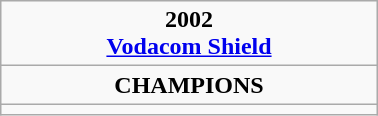<table class="wikitable" style="text-align: center; margin: 0 auto; width: 20%">
<tr>
<td><strong>2002</strong> <br> <strong><a href='#'>Vodacom Shield</a></strong></td>
</tr>
<tr>
<td><strong>CHAMPIONS</strong></td>
</tr>
<tr>
<td><strong></strong></td>
</tr>
</table>
